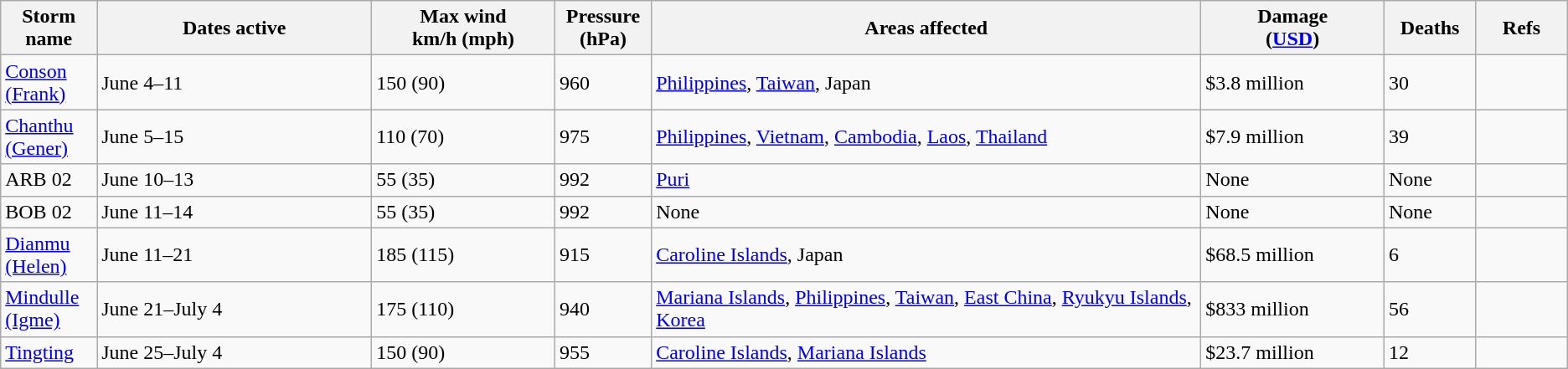<table class="wikitable sortable">
<tr>
<th width="5%">Storm name</th>
<th width="15%">Dates active</th>
<th width="10%">Max wind<br>km/h (mph)</th>
<th width="5%">Pressure<br>(hPa)</th>
<th width="30%">Areas affected</th>
<th width="10%">Damage<br>(<a href='#'>USD</a>)</th>
<th width="5%">Deaths</th>
<th width="5%">Refs</th>
</tr>
<tr>
<td><a href='#'>Conson (Frank)</a></td>
<td>June 4–11</td>
<td>150 (90)</td>
<td>960</td>
<td><a href='#'>Philippines</a>, <a href='#'>Taiwan</a>, Japan</td>
<td>$3.8 million</td>
<td>30</td>
<td></td>
</tr>
<tr>
<td><a href='#'>Chanthu (Gener)</a></td>
<td>June 5–15</td>
<td>110 (70)</td>
<td>975</td>
<td><a href='#'>Philippines</a>, <a href='#'>Vietnam</a>, <a href='#'>Cambodia</a>, <a href='#'>Laos</a>, <a href='#'>Thailand</a></td>
<td>$7.9 million</td>
<td>39</td>
<td></td>
</tr>
<tr>
<td>ARB 02</td>
<td>June 10–13</td>
<td>55 (35)</td>
<td>992</td>
<td><a href='#'>Puri</a></td>
<td>None</td>
<td>None</td>
<td></td>
</tr>
<tr>
<td>BOB 02</td>
<td>June 11–14</td>
<td>55 (35)</td>
<td>992</td>
<td>None</td>
<td>None</td>
<td>None</td>
<td></td>
</tr>
<tr>
<td><a href='#'>Dianmu (Helen)</a></td>
<td>June 11–21</td>
<td>185 (115)</td>
<td>915</td>
<td><a href='#'>Caroline Islands</a>, Japan</td>
<td>$68.5 million</td>
<td>6</td>
<td></td>
</tr>
<tr>
<td><a href='#'>Mindulle (Igme)</a></td>
<td>June 21–July 4</td>
<td>175 (110)</td>
<td>940</td>
<td><a href='#'>Mariana Islands</a>, <a href='#'>Philippines</a>, <a href='#'>Taiwan</a>, <a href='#'>East China</a>, <a href='#'>Ryukyu Islands</a>, <a href='#'>Korea</a></td>
<td>$833 million</td>
<td>56</td>
<td></td>
</tr>
<tr>
<td><a href='#'>Tingting</a></td>
<td>June 25–July 4</td>
<td>150 (90)</td>
<td>955</td>
<td><a href='#'>Caroline Islands</a>, <a href='#'>Mariana Islands</a></td>
<td>$23.7 million</td>
<td>12</td>
<td></td>
</tr>
</table>
